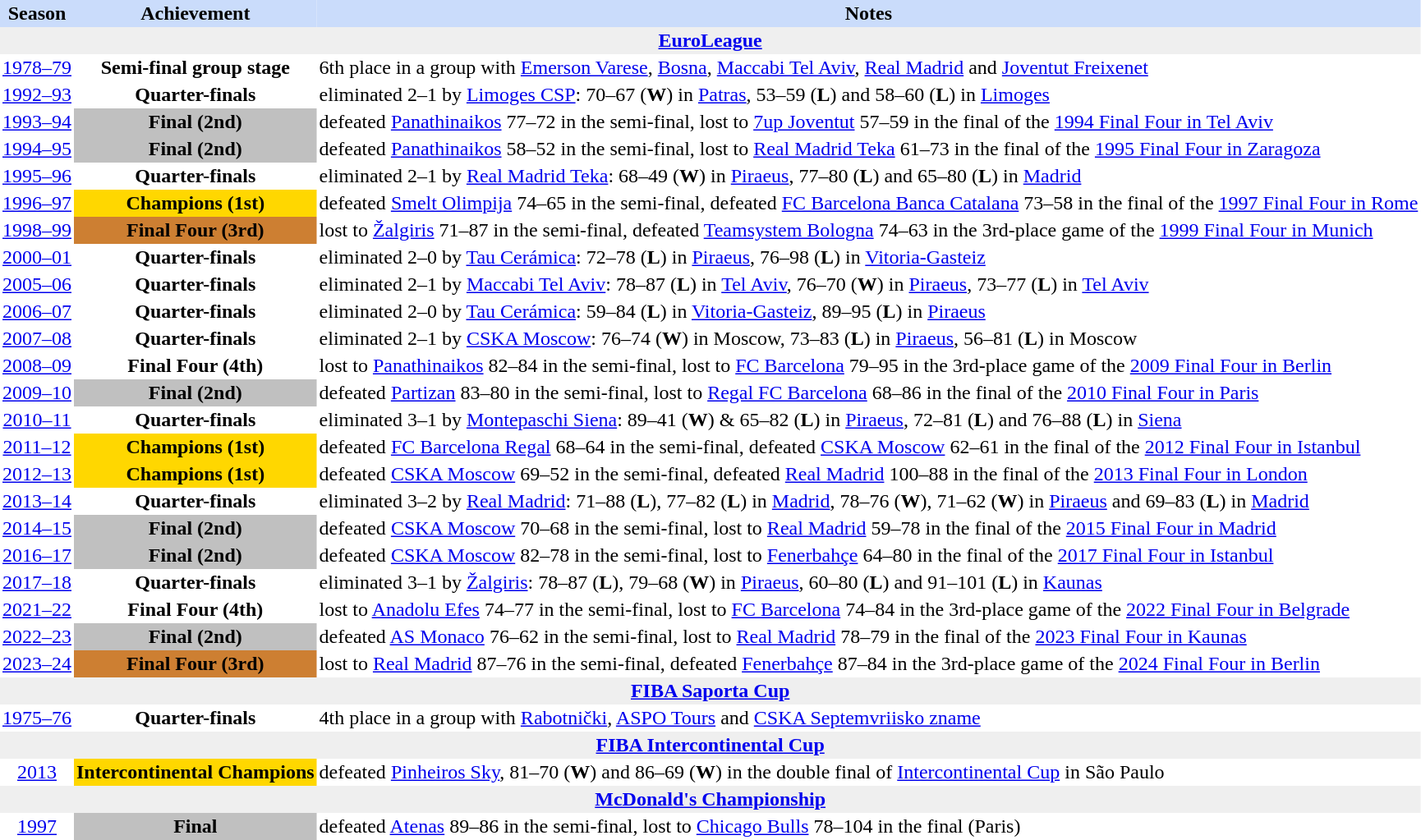<table class="toccolours" border="0" cellpadding="2" cellspacing="0" style="margin:0.5em; text-align: center;">
<tr bgcolor=#CADCFB>
<th>Season</th>
<th>Achievement</th>
<th>Notes</th>
</tr>
<tr>
<th colspan="4" bgcolor=#EFEFEF><a href='#'>EuroLeague</a></th>
</tr>
<tr>
<td style="text-align: center;"><a href='#'>1978–79</a></td>
<td style="text-align: center;"><strong>Semi-final group stage</strong></td>
<td style="text-align: left;">6th place in a group with <a href='#'>Emerson Varese</a>, <a href='#'>Bosna</a>, <a href='#'>Maccabi Tel Aviv</a>, <a href='#'>Real Madrid</a> and <a href='#'>Joventut Freixenet</a></td>
</tr>
<tr>
<td style="text-align: center;"><a href='#'>1992–93</a></td>
<td style="text-align: center;"><strong>Quarter-finals</strong></td>
<td style="text-align: left;">eliminated 2–1 by <a href='#'>Limoges CSP</a>: 70–67 (<strong>W</strong>) in <a href='#'>Patras</a>, 53–59 (<strong>L</strong>) and 58–60 (<strong>L</strong>) in <a href='#'>Limoges</a></td>
</tr>
<tr>
<td style="text-align: center;"><a href='#'>1993–94</a></td>
<td style="text-align: center;" bgcolor= silver><strong>Final (2nd)</strong></td>
<td style="text-align: left;">defeated <a href='#'>Panathinaikos</a> 77–72 in the semi-final, lost to <a href='#'>7up Joventut</a> 57–59 in the final of the <a href='#'>1994 Final Four in Tel Aviv</a></td>
</tr>
<tr>
<td style="text-align: center;"><a href='#'>1994–95</a></td>
<td style="text-align: center;" bgcolor= silver><strong>Final (2nd)</strong></td>
<td style="text-align: left;">defeated <a href='#'>Panathinaikos</a> 58–52 in the semi-final, lost to <a href='#'>Real Madrid Teka</a> 61–73 in the final of the <a href='#'>1995 Final Four in Zaragoza</a></td>
</tr>
<tr>
<td style="text-align: center;"><a href='#'>1995–96</a></td>
<td style="text-align: center;"><strong>Quarter-finals</strong></td>
<td style="text-align: left;">eliminated 2–1 by <a href='#'>Real Madrid Teka</a>: 68–49 (<strong>W</strong>) in <a href='#'>Piraeus</a>, 77–80 (<strong>L</strong>) and 65–80 (<strong>L</strong>) in <a href='#'>Madrid</a></td>
</tr>
<tr>
<td style="text-align: center;"><a href='#'>1996–97</a></td>
<td style="text-align: center;" bgcolor="gold"><strong>Champions (1st)</strong></td>
<td style="text-align: left;">defeated <a href='#'>Smelt Olimpija</a> 74–65 in the semi-final, defeated <a href='#'>FC Barcelona Banca Catalana</a> 73–58 in the final of the <a href='#'>1997 Final Four in Rome</a></td>
</tr>
<tr>
<td style="text-align: center;"><a href='#'>1998–99</a></td>
<td style="text-align: center;" bgcolor= #CD7F32><strong>Final Four (3rd)</strong></td>
<td style="text-align: left;">lost to <a href='#'>Žalgiris</a> 71–87 in the semi-final, defeated <a href='#'>Teamsystem Bologna</a> 74–63 in the 3rd-place game of the <a href='#'>1999 Final Four in Munich</a></td>
</tr>
<tr>
<td style="text-align: center;"><a href='#'>2000–01</a></td>
<td style="text-align: center;"><strong>Quarter-finals</strong></td>
<td style="text-align: left;">eliminated 2–0 by <a href='#'>Tau Cerámica</a>: 72–78 (<strong>L</strong>) in <a href='#'>Piraeus</a>, 76–98 (<strong>L</strong>) in <a href='#'>Vitoria-Gasteiz</a></td>
</tr>
<tr>
<td style="text-align: center;"><a href='#'>2005–06</a></td>
<td style="text-align: center;"><strong>Quarter-finals</strong></td>
<td style="text-align: left;">eliminated 2–1 by <a href='#'>Maccabi Tel Aviv</a>: 78–87 (<strong>L</strong>) in <a href='#'>Tel Aviv</a>, 76–70 (<strong>W</strong>) in <a href='#'>Piraeus</a>, 73–77 (<strong>L</strong>) in <a href='#'>Tel Aviv</a></td>
</tr>
<tr>
<td style="text-align: center;"><a href='#'>2006–07</a></td>
<td style="text-align: center;"><strong>Quarter-finals</strong></td>
<td style="text-align: left;">eliminated 2–0 by <a href='#'>Tau Cerámica</a>: 59–84 (<strong>L</strong>) in <a href='#'>Vitoria-Gasteiz</a>, 89–95 (<strong>L</strong>) in <a href='#'>Piraeus</a></td>
</tr>
<tr>
<td style="text-align: center;"><a href='#'>2007–08</a></td>
<td style="text-align: center;"><strong>Quarter-finals</strong></td>
<td style="text-align: left;">eliminated 2–1 by <a href='#'>CSKA Moscow</a>: 76–74 (<strong>W</strong>) in Moscow, 73–83 (<strong>L</strong>) in <a href='#'>Piraeus</a>, 56–81 (<strong>L</strong>) in Moscow</td>
</tr>
<tr>
<td style="text-align: center;"><a href='#'>2008–09</a></td>
<td style="text-align: center;"><strong>Final Four (4th)</strong></td>
<td style="text-align: left;">lost to <a href='#'>Panathinaikos</a> 82–84 in the semi-final, lost to <a href='#'>FC Barcelona</a> 79–95 in the 3rd-place game of the <a href='#'>2009 Final Four in Berlin</a></td>
</tr>
<tr>
<td style="text-align: center;"><a href='#'>2009–10</a></td>
<td style="text-align: center;" bgcolor= silver><strong>Final (2nd)</strong></td>
<td style="text-align: left;">defeated <a href='#'>Partizan</a> 83–80 in the semi-final, lost to <a href='#'>Regal FC Barcelona</a> 68–86 in the final of the <a href='#'>2010 Final Four in Paris</a></td>
</tr>
<tr>
<td style="text-align: center;"><a href='#'>2010–11</a></td>
<td style="text-align: center;"><strong>Quarter-finals</strong></td>
<td style="text-align: left;">eliminated 3–1 by <a href='#'>Montepaschi Siena</a>: 89–41 (<strong>W</strong>) & 65–82 (<strong>L</strong>) in <a href='#'>Piraeus</a>, 72–81 (<strong>L</strong>) and 76–88 (<strong>L</strong>) in <a href='#'>Siena</a></td>
</tr>
<tr>
<td style="text-align: center;"><a href='#'>2011–12</a></td>
<td style="text-align: center;" bgcolor="gold"><strong>Champions (1st)</strong></td>
<td style="text-align: left;">defeated <a href='#'>FC Barcelona Regal</a> 68–64 in the semi-final, defeated <a href='#'>CSKA Moscow</a> 62–61 in the final of the <a href='#'>2012 Final Four in Istanbul</a></td>
</tr>
<tr>
<td style="text-align: center;"><a href='#'>2012–13</a></td>
<td style="text-align: center;" bgcolor="gold"><strong>Champions (1st)</strong></td>
<td style="text-align: left;">defeated <a href='#'>CSKA Moscow</a> 69–52 in the semi-final, defeated <a href='#'>Real Madrid</a> 100–88 in the final of the <a href='#'>2013 Final Four in London</a></td>
</tr>
<tr>
<td style="text-align: center;"><a href='#'>2013–14</a></td>
<td style="text-align: center;"><strong>Quarter-finals</strong></td>
<td style="text-align: left;">eliminated 3–2 by <a href='#'>Real Madrid</a>: 71–88 (<strong>L</strong>), 77–82 (<strong>L</strong>) in <a href='#'>Madrid</a>, 78–76 (<strong>W</strong>), 71–62 (<strong>W</strong>) in <a href='#'>Piraeus</a> and 69–83 (<strong>L</strong>) in <a href='#'>Madrid</a></td>
</tr>
<tr>
<td style="text-align: center;"><a href='#'>2014–15</a></td>
<td style="text-align: center;" bgcolor= silver><strong>Final (2nd)</strong></td>
<td style="text-align: left;">defeated <a href='#'>CSKA Moscow</a> 70–68 in the semi-final, lost to <a href='#'>Real Madrid</a> 59–78 in the final of the <a href='#'>2015 Final Four in Madrid</a></td>
</tr>
<tr>
<td style="text-align: center;"><a href='#'>2016–17</a></td>
<td style="text-align: center;" bgcolor= silver><strong>Final (2nd)</strong></td>
<td style="text-align: left;">defeated <a href='#'>CSKA Moscow</a> 82–78 in the semi-final, lost to <a href='#'>Fenerbahçe</a> 64–80 in the final of the <a href='#'>2017 Final Four in Istanbul</a></td>
</tr>
<tr>
<td style="text-align: center;"><a href='#'>2017–18</a></td>
<td style="text-align: center;"><strong>Quarter-finals</strong></td>
<td style="text-align: left;">eliminated 3–1 by <a href='#'>Žalgiris</a>: 78–87 (<strong>L</strong>), 79–68 (<strong>W</strong>) in <a href='#'>Piraeus</a>, 60–80 (<strong>L</strong>) and 91–101 (<strong>L</strong>) in <a href='#'>Kaunas</a></td>
</tr>
<tr>
<td style="text-align: center;"><a href='#'>2021–22</a></td>
<td style="text-align: center;"><strong>Final Four (4th)</strong></td>
<td style="text-align: left;">lost to <a href='#'>Anadolu Efes</a> 74–77 in the semi-final, lost to <a href='#'>FC Barcelona</a> 74–84 in the 3rd-place game of the <a href='#'>2022 Final Four in Belgrade</a></td>
</tr>
<tr>
<td style="text-align: center;"><a href='#'>2022–23</a></td>
<td style="text-align: center;" bgcolor= silver><strong>Final (2nd)</strong></td>
<td style="text-align: left;">defeated <a href='#'>AS Monaco</a> 76–62 in the semi-final, lost to <a href='#'>Real Madrid</a> 78–79 in the final of the <a href='#'>2023 Final Four in Kaunas</a></td>
</tr>
<tr>
<td style="text-align: center;"><a href='#'>2023–24</a></td>
<td style="text-align: center;" bgcolor= #CD7F32><strong>Final Four (3rd)</strong></td>
<td style="text-align: left;">lost to <a href='#'>Real Madrid</a> 87–76 in the semi-final, defeated <a href='#'>Fenerbahçe</a> 87–84 in the 3rd-place game of the <a href='#'>2024 Final Four in Berlin</a></td>
</tr>
<tr>
<th colspan="4" bgcolor=#EFEFEF><a href='#'>FIBA Saporta Cup</a></th>
</tr>
<tr>
<td style="text-align: center;"><a href='#'>1975–76</a></td>
<td style="text-align: center;"><strong>Quarter-finals</strong></td>
<td style="text-align: left;">4th place in a group with <a href='#'>Rabotnički</a>, <a href='#'>ASPO Tours</a> and <a href='#'>CSKA Septemvriisko zname</a></td>
</tr>
<tr>
<th colspan="4" bgcolor=#EFEFEF><a href='#'>FIBA Intercontinental Cup</a></th>
</tr>
<tr>
<td style="text-align: center;"><a href='#'>2013</a></td>
<td style="text-align: center;" bgcolor="gold"><strong>Intercontinental Champions</strong></td>
<td style="text-align: left;">defeated <a href='#'>Pinheiros Sky</a>, 81–70 (<strong>W</strong>) and 86–69 (<strong>W</strong>) in the double final of <a href='#'>Intercontinental Cup</a> in São Paulo</td>
</tr>
<tr>
<th colspan="4" bgcolor=#EFEFEF><a href='#'>McDonald's Championship</a></th>
</tr>
<tr>
<td style="text-align: center;"><a href='#'>1997</a></td>
<td style="text-align: center;" bgcolor= silver><strong>Final</strong></td>
<td style="text-align: left;">defeated <a href='#'>Atenas</a> 89–86 in the semi-final, lost to <a href='#'>Chicago Bulls</a> 78–104 in the final (Paris)</td>
</tr>
</table>
